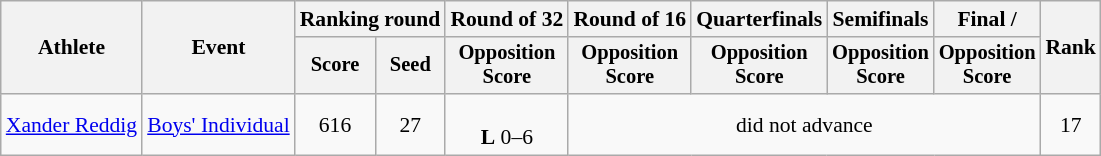<table class="wikitable" style="font-size:90%;">
<tr>
<th rowspan="2">Athlete</th>
<th rowspan="2">Event</th>
<th colspan="2">Ranking round</th>
<th>Round of 32</th>
<th>Round of 16</th>
<th>Quarterfinals</th>
<th>Semifinals</th>
<th>Final / </th>
<th rowspan=2>Rank</th>
</tr>
<tr style="font-size:95%">
<th>Score</th>
<th>Seed</th>
<th>Opposition<br>Score</th>
<th>Opposition<br>Score</th>
<th>Opposition<br>Score</th>
<th>Opposition<br>Score</th>
<th>Opposition<br>Score</th>
</tr>
<tr align=center>
<td align=left><a href='#'>Xander Reddig</a></td>
<td><a href='#'>Boys' Individual</a></td>
<td>616</td>
<td>27</td>
<td><br><strong>L</strong> 0–6</td>
<td colspan=4>did not advance</td>
<td>17</td>
</tr>
</table>
